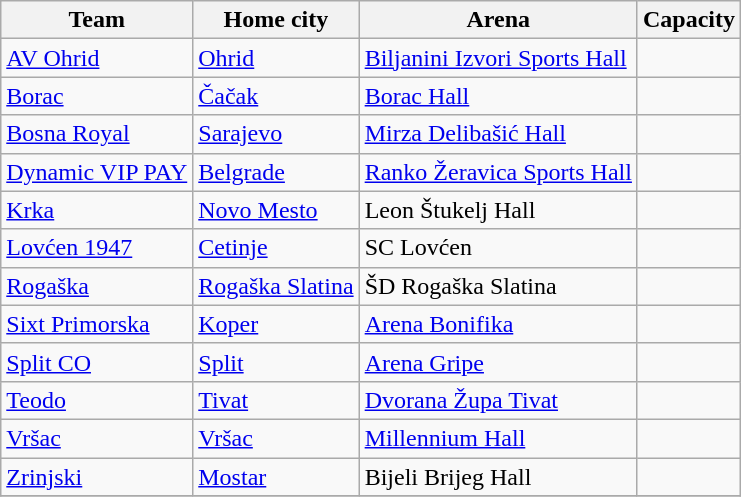<table class="wikitable sortable">
<tr>
<th>Team</th>
<th>Home city</th>
<th>Arena</th>
<th>Capacity</th>
</tr>
<tr>
<td><a href='#'>AV Ohrid</a></td>
<td><a href='#'>Ohrid</a></td>
<td><a href='#'>Biljanini Izvori Sports Hall</a></td>
<td style="text-align:center"></td>
</tr>
<tr>
<td><a href='#'>Borac</a></td>
<td><a href='#'>Čačak</a></td>
<td><a href='#'>Borac Hall</a></td>
<td style="text-align:center"></td>
</tr>
<tr>
<td><a href='#'>Bosna Royal</a></td>
<td><a href='#'>Sarajevo</a></td>
<td><a href='#'>Mirza Delibašić Hall</a></td>
<td style="text-align:center"></td>
</tr>
<tr>
<td><a href='#'>Dynamic VIP PAY</a></td>
<td><a href='#'>Belgrade</a></td>
<td><a href='#'>Ranko Žeravica Sports Hall</a></td>
<td style="text-align:center"></td>
</tr>
<tr>
<td><a href='#'>Krka</a></td>
<td><a href='#'>Novo Mesto</a></td>
<td>Leon Štukelj Hall</td>
<td style="text-align:center"></td>
</tr>
<tr>
<td><a href='#'>Lovćen 1947</a></td>
<td><a href='#'>Cetinje</a></td>
<td>SC Lovćen</td>
<td style="text-align:center"></td>
</tr>
<tr>
<td><a href='#'>Rogaška</a></td>
<td><a href='#'>Rogaška Slatina</a></td>
<td>ŠD Rogaška Slatina</td>
<td style="text-align:center"></td>
</tr>
<tr>
<td><a href='#'>Sixt Primorska</a></td>
<td><a href='#'>Koper</a></td>
<td><a href='#'>Arena Bonifika</a></td>
<td style="text-align:center"></td>
</tr>
<tr>
<td><a href='#'>Split CO</a></td>
<td><a href='#'>Split</a></td>
<td><a href='#'>Arena Gripe</a></td>
<td style="text-align:center"></td>
</tr>
<tr>
<td><a href='#'>Teodo</a></td>
<td><a href='#'>Tivat</a></td>
<td><a href='#'>Dvorana Župa Tivat</a></td>
<td style="text-align:center"></td>
</tr>
<tr>
<td><a href='#'>Vršac</a></td>
<td><a href='#'>Vršac</a></td>
<td><a href='#'>Millennium Hall</a></td>
<td style="text-align:center"></td>
</tr>
<tr>
<td><a href='#'>Zrinjski</a></td>
<td><a href='#'>Mostar</a></td>
<td>Bijeli Brijeg Hall</td>
<td style="text-align:center"></td>
</tr>
<tr>
</tr>
</table>
